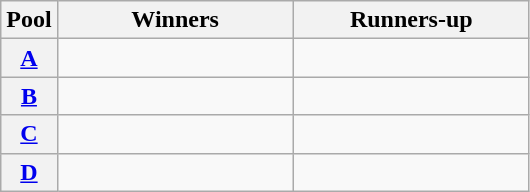<table class=wikitable>
<tr>
<th>Pool</th>
<th width="150">Winners</th>
<th width="150">Runners-up</th>
</tr>
<tr>
<th><a href='#'>A</a></th>
<td></td>
<td></td>
</tr>
<tr>
<th><a href='#'>B</a></th>
<td></td>
<td><span></span></td>
</tr>
<tr>
<th><a href='#'>C</a></th>
<td></td>
<td></td>
</tr>
<tr>
<th><a href='#'>D</a></th>
<td></td>
<td></td>
</tr>
</table>
